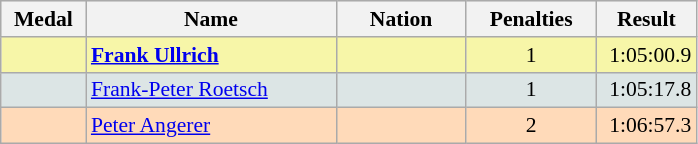<table class=wikitable style="border:1px solid #AAAAAA;font-size:90%">
<tr bgcolor="#E4E4E4">
<th style="border-bottom:1px solid #AAAAAA" width=50>Medal</th>
<th style="border-bottom:1px solid #AAAAAA" width=160>Name</th>
<th style="border-bottom:1px solid #AAAAAA" width=80>Nation</th>
<th style="border-bottom:1px solid #AAAAAA" width=80>Penalties</th>
<th style="border-bottom:1px solid #AAAAAA" width=60>Result</th>
</tr>
<tr bgcolor="#F7F6A8">
<td align="center"></td>
<td><strong><a href='#'>Frank Ullrich</a></strong></td>
<td align="center"></td>
<td align="center">1</td>
<td align="right">1:05:00.9</td>
</tr>
<tr bgcolor="#DCE5E5">
<td align="center"></td>
<td><a href='#'>Frank-Peter Roetsch</a></td>
<td align="center"></td>
<td align="center">1</td>
<td align="right">1:05:17.8</td>
</tr>
<tr bgcolor="#FFDAB9">
<td align="center"></td>
<td><a href='#'>Peter Angerer</a></td>
<td align="center"></td>
<td align="center">2</td>
<td align="right">1:06:57.3</td>
</tr>
</table>
